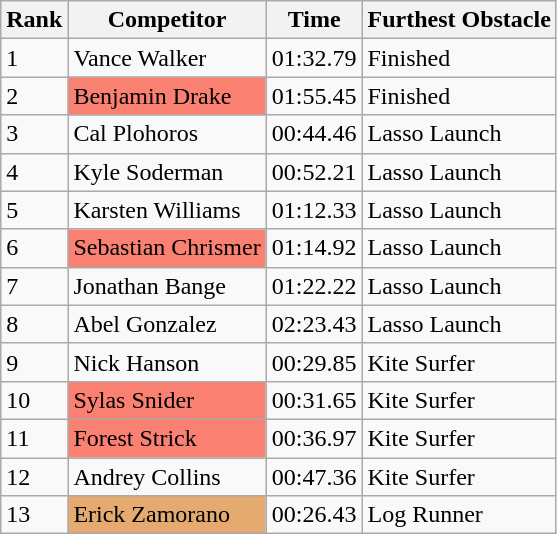<table class="wikitable sortable mw-collapsible">
<tr>
<th>Rank</th>
<th>Competitor</th>
<th>Time</th>
<th>Furthest Obstacle</th>
</tr>
<tr>
<td>1</td>
<td>Vance Walker</td>
<td>01:32.79</td>
<td>Finished</td>
</tr>
<tr>
<td>2</td>
<td style="background-color:#FA8072">Benjamin Drake</td>
<td>01:55.45</td>
<td>Finished</td>
</tr>
<tr>
<td>3</td>
<td>Cal Plohoros</td>
<td>00:44.46</td>
<td>Lasso Launch</td>
</tr>
<tr>
<td>4</td>
<td>Kyle Soderman</td>
<td>00:52.21</td>
<td>Lasso Launch</td>
</tr>
<tr>
<td>5</td>
<td>Karsten Williams</td>
<td>01:12.33</td>
<td>Lasso Launch</td>
</tr>
<tr>
<td>6</td>
<td style="background-color:#FA8072">Sebastian Chrismer</td>
<td>01:14.92</td>
<td>Lasso Launch</td>
</tr>
<tr>
<td>7</td>
<td>Jonathan Bange</td>
<td>01:22.22</td>
<td>Lasso Launch</td>
</tr>
<tr>
<td>8</td>
<td>Abel Gonzalez</td>
<td>02:23.43</td>
<td>Lasso Launch</td>
</tr>
<tr>
<td>9</td>
<td>Nick Hanson</td>
<td>00:29.85</td>
<td>Kite Surfer</td>
</tr>
<tr>
<td>10</td>
<td style="background-color:#FA8072">Sylas Snider</td>
<td>00:31.65</td>
<td>Kite Surfer</td>
</tr>
<tr>
<td>11</td>
<td style="background-color:#FA8072">Forest Strick</td>
<td>00:36.97</td>
<td>Kite Surfer</td>
</tr>
<tr>
<td>12</td>
<td>Andrey Collins</td>
<td>00:47.36</td>
<td>Kite Surfer</td>
</tr>
<tr>
<td>13</td>
<td style="background-color:#E5AA70">Erick Zamorano</td>
<td>00:26.43</td>
<td>Log Runner</td>
</tr>
</table>
